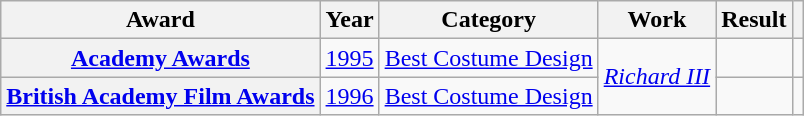<table class="wikitable">
<tr>
<th>Award</th>
<th>Year</th>
<th>Category</th>
<th>Work</th>
<th>Result</th>
<th class="unsortable"></th>
</tr>
<tr>
<th scope="row" style="text-align:center;"><a href='#'>Academy Awards</a></th>
<td style="text-align:center;"><a href='#'>1995</a></td>
<td><a href='#'>Best Costume Design</a></td>
<td rowspan="2"><em><a href='#'>Richard III</a></em></td>
<td></td>
<td style="text-align:center;"></td>
</tr>
<tr>
<th scope="row" style="text-align:center;"><a href='#'>British Academy Film Awards</a></th>
<td style="text-align:center;"><a href='#'>1996</a></td>
<td><a href='#'>Best Costume Design</a></td>
<td></td>
<td style="text-align:center;"></td>
</tr>
</table>
